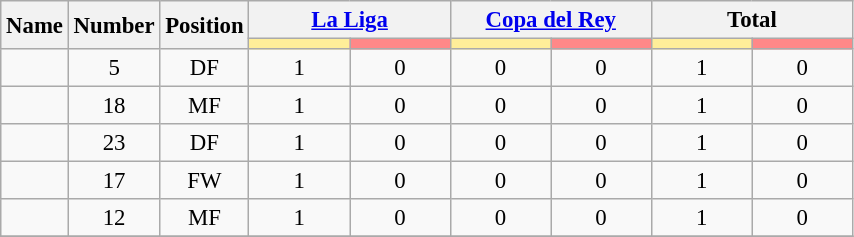<table class="wikitable" style="font-size: 95%; text-align: center;">
<tr>
<th rowspan=2>Name</th>
<th rowspan=2>Number</th>
<th rowspan=2>Position</th>
<th colspan=2><a href='#'>La Liga</a></th>
<th colspan=2><a href='#'>Copa del Rey</a></th>
<th colspan=2>Total</th>
</tr>
<tr>
<th width=60 style="background:#FFEE99"></th>
<th width=60 style="background:#FF8888"></th>
<th width=60 style="background:#FFEE99"></th>
<th width=60 style="background:#FF8888"></th>
<th width=60 style="background:#FFEE99"></th>
<th width=60 style="background:#FF8888"></th>
</tr>
<tr>
<td align=left></td>
<td>5</td>
<td>DF</td>
<td>1</td>
<td>0</td>
<td>0</td>
<td>0</td>
<td>1</td>
<td>0</td>
</tr>
<tr>
<td align=left></td>
<td>18</td>
<td>MF</td>
<td>1</td>
<td>0</td>
<td>0</td>
<td>0</td>
<td>1</td>
<td>0</td>
</tr>
<tr>
<td align=left></td>
<td>23</td>
<td>DF</td>
<td>1</td>
<td>0</td>
<td>0</td>
<td>0</td>
<td>1</td>
<td>0</td>
</tr>
<tr>
<td align=left></td>
<td>17</td>
<td>FW</td>
<td>1</td>
<td>0</td>
<td>0</td>
<td>0</td>
<td>1</td>
<td>0</td>
</tr>
<tr>
<td align=left></td>
<td>12</td>
<td>MF</td>
<td>1</td>
<td>0</td>
<td>0</td>
<td>0</td>
<td>1</td>
<td>0</td>
</tr>
<tr>
</tr>
</table>
